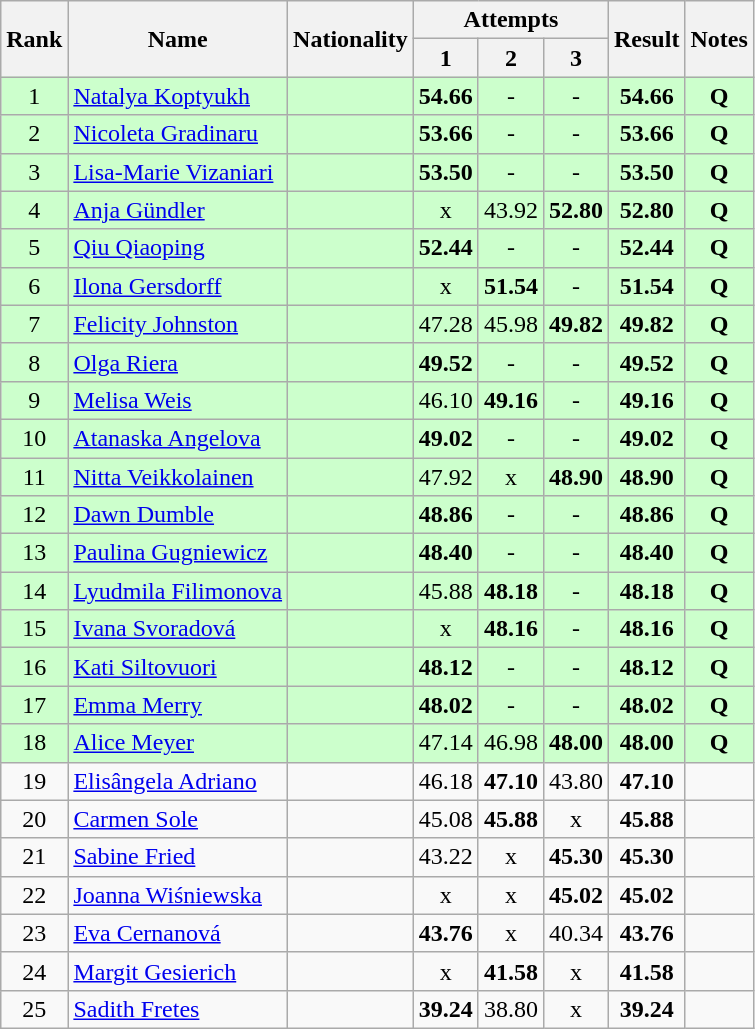<table class="wikitable sortable" style="text-align:center">
<tr>
<th rowspan=2>Rank</th>
<th rowspan=2>Name</th>
<th rowspan=2>Nationality</th>
<th colspan=3>Attempts</th>
<th rowspan=2>Result</th>
<th rowspan=2>Notes</th>
</tr>
<tr>
<th>1</th>
<th>2</th>
<th>3</th>
</tr>
<tr bgcolor=ccffcc>
<td>1</td>
<td align=left><a href='#'>Natalya Koptyukh</a></td>
<td align=left></td>
<td><strong>54.66</strong></td>
<td>-</td>
<td>-</td>
<td><strong>54.66</strong></td>
<td><strong>Q</strong></td>
</tr>
<tr bgcolor=ccffcc>
<td>2</td>
<td align=left><a href='#'>Nicoleta Gradinaru</a></td>
<td align=left></td>
<td><strong>53.66</strong></td>
<td>-</td>
<td>-</td>
<td><strong>53.66</strong></td>
<td><strong>Q</strong></td>
</tr>
<tr bgcolor=ccffcc>
<td>3</td>
<td align=left><a href='#'>Lisa-Marie Vizaniari</a></td>
<td align=left></td>
<td><strong>53.50</strong></td>
<td>-</td>
<td>-</td>
<td><strong>53.50</strong></td>
<td><strong>Q</strong></td>
</tr>
<tr bgcolor=ccffcc>
<td>4</td>
<td align=left><a href='#'>Anja Gündler</a></td>
<td align=left></td>
<td>x</td>
<td>43.92</td>
<td><strong>52.80</strong></td>
<td><strong>52.80</strong></td>
<td><strong>Q</strong></td>
</tr>
<tr bgcolor=ccffcc>
<td>5</td>
<td align=left><a href='#'>Qiu Qiaoping</a></td>
<td align=left></td>
<td><strong>52.44</strong></td>
<td>-</td>
<td>-</td>
<td><strong>52.44</strong></td>
<td><strong>Q</strong></td>
</tr>
<tr bgcolor=ccffcc>
<td>6</td>
<td align=left><a href='#'>Ilona Gersdorff</a></td>
<td align=left></td>
<td>x</td>
<td><strong>51.54</strong></td>
<td>-</td>
<td><strong>51.54</strong></td>
<td><strong>Q</strong></td>
</tr>
<tr bgcolor=ccffcc>
<td>7</td>
<td align=left><a href='#'>Felicity Johnston</a></td>
<td align=left></td>
<td>47.28</td>
<td>45.98</td>
<td><strong>49.82</strong></td>
<td><strong>49.82</strong></td>
<td><strong>Q</strong></td>
</tr>
<tr bgcolor=ccffcc>
<td>8</td>
<td align=left><a href='#'>Olga Riera</a></td>
<td align=left></td>
<td><strong>49.52</strong></td>
<td>-</td>
<td>-</td>
<td><strong>49.52</strong></td>
<td><strong>Q</strong></td>
</tr>
<tr bgcolor=ccffcc>
<td>9</td>
<td align=left><a href='#'>Melisa Weis</a></td>
<td align=left></td>
<td>46.10</td>
<td><strong>49.16</strong></td>
<td>-</td>
<td><strong>49.16</strong></td>
<td><strong>Q</strong></td>
</tr>
<tr bgcolor=ccffcc>
<td>10</td>
<td align=left><a href='#'>Atanaska Angelova</a></td>
<td align=left></td>
<td><strong>49.02</strong></td>
<td>-</td>
<td>-</td>
<td><strong>49.02</strong></td>
<td><strong>Q</strong></td>
</tr>
<tr bgcolor=ccffcc>
<td>11</td>
<td align=left><a href='#'>Nitta Veikkolainen</a></td>
<td align=left></td>
<td>47.92</td>
<td>x</td>
<td><strong>48.90</strong></td>
<td><strong>48.90</strong></td>
<td><strong>Q</strong></td>
</tr>
<tr bgcolor=ccffcc>
<td>12</td>
<td align=left><a href='#'>Dawn Dumble</a></td>
<td align=left></td>
<td><strong>48.86</strong></td>
<td>-</td>
<td>-</td>
<td><strong>48.86</strong></td>
<td><strong>Q</strong></td>
</tr>
<tr bgcolor=ccffcc>
<td>13</td>
<td align=left><a href='#'>Paulina Gugniewicz</a></td>
<td align=left></td>
<td><strong>48.40</strong></td>
<td>-</td>
<td>-</td>
<td><strong>48.40</strong></td>
<td><strong>Q</strong></td>
</tr>
<tr bgcolor=ccffcc>
<td>14</td>
<td align=left><a href='#'>Lyudmila Filimonova</a></td>
<td align=left></td>
<td>45.88</td>
<td><strong>48.18</strong></td>
<td>-</td>
<td><strong>48.18</strong></td>
<td><strong>Q</strong></td>
</tr>
<tr bgcolor=ccffcc>
<td>15</td>
<td align=left><a href='#'>Ivana Svoradová</a></td>
<td align=left></td>
<td>x</td>
<td><strong>48.16</strong></td>
<td>-</td>
<td><strong>48.16</strong></td>
<td><strong>Q</strong></td>
</tr>
<tr bgcolor=ccffcc>
<td>16</td>
<td align=left><a href='#'>Kati Siltovuori</a></td>
<td align=left></td>
<td><strong>48.12</strong></td>
<td>-</td>
<td>-</td>
<td><strong>48.12</strong></td>
<td><strong>Q</strong></td>
</tr>
<tr bgcolor=ccffcc>
<td>17</td>
<td align=left><a href='#'>Emma Merry</a></td>
<td align=left></td>
<td><strong>48.02</strong></td>
<td>-</td>
<td>-</td>
<td><strong>48.02</strong></td>
<td><strong>Q</strong></td>
</tr>
<tr bgcolor=ccffcc>
<td>18</td>
<td align=left><a href='#'>Alice Meyer</a></td>
<td align=left></td>
<td>47.14</td>
<td>46.98</td>
<td><strong>48.00</strong></td>
<td><strong>48.00</strong></td>
<td><strong>Q</strong></td>
</tr>
<tr>
<td>19</td>
<td align=left><a href='#'>Elisângela Adriano</a></td>
<td align=left></td>
<td>46.18</td>
<td><strong>47.10</strong></td>
<td>43.80</td>
<td><strong>47.10</strong></td>
<td></td>
</tr>
<tr>
<td>20</td>
<td align=left><a href='#'>Carmen Sole</a></td>
<td align=left></td>
<td>45.08</td>
<td><strong>45.88</strong></td>
<td>x</td>
<td><strong>45.88</strong></td>
<td></td>
</tr>
<tr>
<td>21</td>
<td align=left><a href='#'>Sabine Fried</a></td>
<td align=left></td>
<td>43.22</td>
<td>x</td>
<td><strong>45.30</strong></td>
<td><strong>45.30</strong></td>
<td></td>
</tr>
<tr>
<td>22</td>
<td align=left><a href='#'>Joanna Wiśniewska</a></td>
<td align=left></td>
<td>x</td>
<td>x</td>
<td><strong>45.02</strong></td>
<td><strong>45.02</strong></td>
<td></td>
</tr>
<tr>
<td>23</td>
<td align=left><a href='#'>Eva Cernanová</a></td>
<td align=left></td>
<td><strong>43.76</strong></td>
<td>x</td>
<td>40.34</td>
<td><strong>43.76</strong></td>
<td></td>
</tr>
<tr>
<td>24</td>
<td align=left><a href='#'>Margit Gesierich</a></td>
<td align=left></td>
<td>x</td>
<td><strong>41.58</strong></td>
<td>x</td>
<td><strong>41.58</strong></td>
<td></td>
</tr>
<tr>
<td>25</td>
<td align=left><a href='#'>Sadith Fretes</a></td>
<td align=left></td>
<td><strong>39.24</strong></td>
<td>38.80</td>
<td>x</td>
<td><strong>39.24</strong></td>
<td></td>
</tr>
</table>
